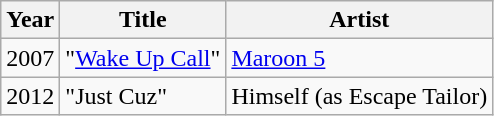<table class="wikitable sortable">
<tr>
<th>Year</th>
<th>Title</th>
<th>Artist</th>
</tr>
<tr>
<td>2007</td>
<td>"<a href='#'>Wake Up Call</a>" </td>
<td><a href='#'>Maroon 5</a></td>
</tr>
<tr>
<td>2012</td>
<td>"Just Cuz"</td>
<td>Himself (as Escape Tailor)</td>
</tr>
</table>
